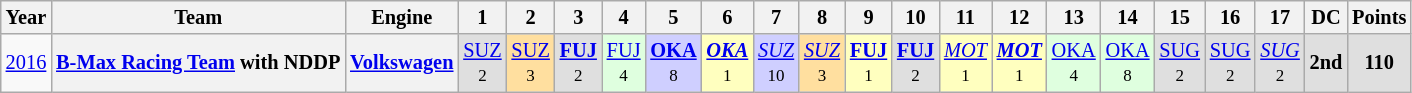<table class="wikitable" style="text-align:center; font-size:85%">
<tr>
<th>Year</th>
<th>Team</th>
<th>Engine</th>
<th>1</th>
<th>2</th>
<th>3</th>
<th>4</th>
<th>5</th>
<th>6</th>
<th>7</th>
<th>8</th>
<th>9</th>
<th>10</th>
<th>11</th>
<th>12</th>
<th>13</th>
<th>14</th>
<th>15</th>
<th>16</th>
<th>17</th>
<th>DC</th>
<th>Points</th>
</tr>
<tr>
<td><a href='#'>2016</a></td>
<th nowrap><a href='#'>B-Max Racing Team</a> with NDDP</th>
<th><a href='#'>Volkswagen</a></th>
<td bgcolor="#DFDFDF"><a href='#'>SUZ</a><br><small>2</small></td>
<td bgcolor="#FFDF9F"><a href='#'>SUZ</a><br><small>3</small></td>
<td bgcolor="#DFDFDF"><strong><a href='#'>FUJ</a></strong><br><small>2</small></td>
<td bgcolor="#DFFFDF"><a href='#'>FUJ</a><br><small>4</small></td>
<td bgcolor="#CFCFFF"><strong><a href='#'>OKA</a></strong><br><small>8</small></td>
<td bgcolor="#FFFFBF"><strong><em><a href='#'>OKA</a></em></strong><br><small>1</small></td>
<td bgcolor="#CFCFFF"><em><a href='#'>SUZ</a></em><br><small>10</small></td>
<td bgcolor="#FFDF9F"><em><a href='#'>SUZ</a></em><br><small>3</small></td>
<td bgcolor="#FFFFBF"><strong><a href='#'>FUJ</a></strong><br><small>1</small></td>
<td bgcolor="#DFDFDF"><strong><a href='#'>FUJ</a></strong><br><small>2</small></td>
<td bgcolor="#FFFFBF"><em><a href='#'>MOT</a></em><br><small>1</small></td>
<td bgcolor="#FFFFBF"><strong><em><a href='#'>MOT</a></em></strong><br><small>1</small></td>
<td bgcolor="#DFFFDF"><a href='#'>OKA</a><br><small>4</small></td>
<td bgcolor="#DFFFDF"><a href='#'>OKA</a><br><small>8</small></td>
<td bgcolor="#DFDFDF"><a href='#'>SUG</a><br><small>2</small></td>
<td bgcolor="#DFDFDF"><a href='#'>SUG</a><br><small>2</small></td>
<td bgcolor="#DFDFDF"><em><a href='#'>SUG</a></em><br><small>2</small></td>
<td bgcolor="#DFDFDF"><strong>2nd</strong></td>
<td bgcolor="#DFDFDF"><strong>110</strong></td>
</tr>
</table>
